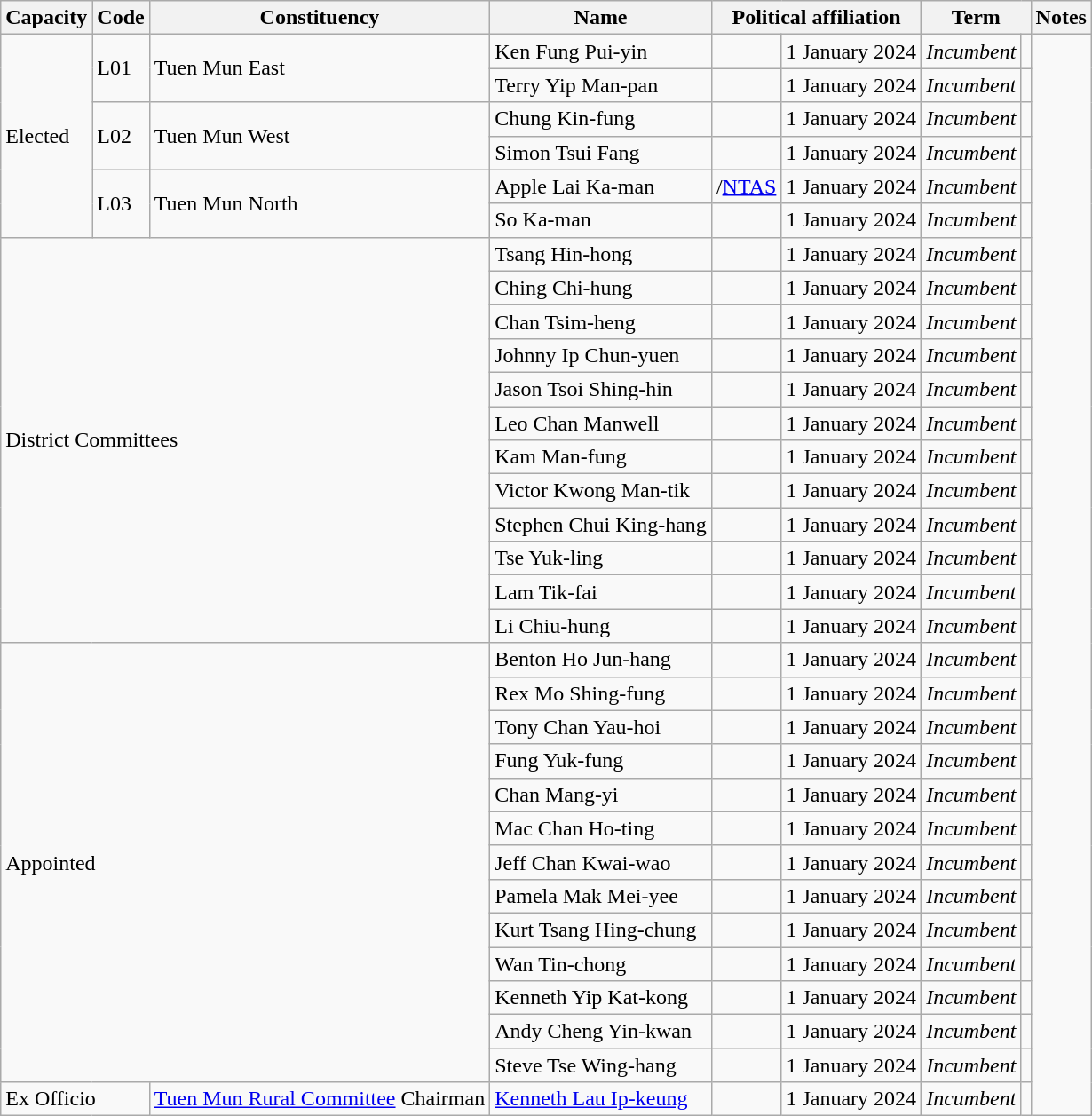<table class="wikitable sortable" border="1">
<tr>
<th>Capacity</th>
<th>Code</th>
<th>Constituency</th>
<th>Name</th>
<th colspan="2">Political affiliation</th>
<th colspan="2">Term</th>
<th class="unsortable">Notes</th>
</tr>
<tr>
<td rowspan="6">Elected</td>
<td rowspan="2">L01</td>
<td rowspan="2">Tuen Mun East</td>
<td>Ken Fung Pui-yin</td>
<td></td>
<td>1 January 2024</td>
<td><em>Incumbent</em></td>
<td></td>
</tr>
<tr>
<td>Terry Yip Man-pan</td>
<td></td>
<td>1 January 2024</td>
<td><em>Incumbent</em></td>
<td></td>
</tr>
<tr>
<td rowspan="2">L02</td>
<td rowspan="2">Tuen Mun West</td>
<td>Chung Kin-fung</td>
<td></td>
<td>1 January 2024</td>
<td><em>Incumbent</em></td>
<td></td>
</tr>
<tr>
<td>Simon Tsui Fang</td>
<td></td>
<td>1 January 2024</td>
<td><em>Incumbent</em></td>
<td></td>
</tr>
<tr>
<td rowspan="2">L03</td>
<td rowspan="2">Tuen Mun North</td>
<td>Apple Lai Ka-man</td>
<td>/<a href='#'>NTAS</a></td>
<td>1 January 2024</td>
<td><em>Incumbent</em></td>
<td></td>
</tr>
<tr>
<td>So Ka-man</td>
<td></td>
<td>1 January 2024</td>
<td><em>Incumbent</em></td>
<td></td>
</tr>
<tr>
<td colspan="3" rowspan="12">District Committees</td>
<td>Tsang Hin-hong</td>
<td></td>
<td>1 January 2024</td>
<td><em>Incumbent</em></td>
<td></td>
</tr>
<tr>
<td>Ching Chi-hung</td>
<td></td>
<td>1 January 2024</td>
<td><em>Incumbent</em></td>
<td></td>
</tr>
<tr>
<td>Chan Tsim-heng</td>
<td></td>
<td>1 January 2024</td>
<td><em>Incumbent</em></td>
<td></td>
</tr>
<tr>
<td>Johnny Ip Chun-yuen</td>
<td></td>
<td>1 January 2024</td>
<td><em>Incumbent</em></td>
<td></td>
</tr>
<tr>
<td>Jason Tsoi Shing-hin</td>
<td></td>
<td>1 January 2024</td>
<td><em>Incumbent</em></td>
<td></td>
</tr>
<tr>
<td>Leo Chan Manwell</td>
<td></td>
<td>1 January 2024</td>
<td><em>Incumbent</em></td>
<td></td>
</tr>
<tr>
<td>Kam Man-fung</td>
<td></td>
<td>1 January 2024</td>
<td><em>Incumbent</em></td>
<td></td>
</tr>
<tr>
<td>Victor Kwong Man-tik</td>
<td></td>
<td>1 January 2024</td>
<td><em>Incumbent</em></td>
<td></td>
</tr>
<tr>
<td>Stephen Chui King-hang</td>
<td></td>
<td>1 January 2024</td>
<td><em>Incumbent</em></td>
<td></td>
</tr>
<tr>
<td>Tse Yuk-ling</td>
<td></td>
<td>1 January 2024</td>
<td><em>Incumbent</em></td>
<td></td>
</tr>
<tr>
<td>Lam Tik-fai</td>
<td></td>
<td>1 January 2024</td>
<td><em>Incumbent</em></td>
<td></td>
</tr>
<tr>
<td>Li Chiu-hung</td>
<td></td>
<td>1 January 2024</td>
<td><em>Incumbent</em></td>
<td></td>
</tr>
<tr>
<td colspan="3" rowspan="13">Appointed</td>
<td>Benton Ho Jun-hang</td>
<td></td>
<td>1 January 2024</td>
<td><em>Incumbent</em></td>
<td></td>
</tr>
<tr>
<td>Rex Mo Shing-fung</td>
<td></td>
<td>1 January 2024</td>
<td><em>Incumbent</em></td>
<td></td>
</tr>
<tr>
<td>Tony Chan Yau-hoi</td>
<td></td>
<td>1 January 2024</td>
<td><em>Incumbent</em></td>
<td></td>
</tr>
<tr>
<td>Fung Yuk-fung</td>
<td></td>
<td>1 January 2024</td>
<td><em>Incumbent</em></td>
<td></td>
</tr>
<tr>
<td>Chan Mang-yi</td>
<td></td>
<td>1 January 2024</td>
<td><em>Incumbent</em></td>
<td></td>
</tr>
<tr>
<td>Mac Chan Ho-ting</td>
<td></td>
<td>1 January 2024</td>
<td><em>Incumbent</em></td>
<td></td>
</tr>
<tr>
<td>Jeff Chan Kwai-wao</td>
<td></td>
<td>1 January 2024</td>
<td><em>Incumbent</em></td>
<td></td>
</tr>
<tr>
<td>Pamela Mak Mei-yee</td>
<td></td>
<td>1 January 2024</td>
<td><em>Incumbent</em></td>
<td></td>
</tr>
<tr>
<td>Kurt Tsang Hing-chung</td>
<td></td>
<td>1 January 2024</td>
<td><em>Incumbent</em></td>
<td></td>
</tr>
<tr>
<td>Wan Tin-chong</td>
<td></td>
<td>1 January 2024</td>
<td><em>Incumbent</em></td>
<td></td>
</tr>
<tr>
<td>Kenneth Yip Kat-kong</td>
<td></td>
<td>1 January 2024</td>
<td><em>Incumbent</em></td>
<td></td>
</tr>
<tr>
<td>Andy Cheng Yin-kwan</td>
<td></td>
<td>1 January 2024</td>
<td><em>Incumbent</em></td>
<td></td>
</tr>
<tr>
<td>Steve Tse Wing-hang</td>
<td></td>
<td>1 January 2024</td>
<td><em>Incumbent</em></td>
<td></td>
</tr>
<tr>
<td colspan="2">Ex Officio</td>
<td><a href='#'>Tuen Mun Rural Committee</a> Chairman</td>
<td><a href='#'>Kenneth Lau Ip-keung</a></td>
<td></td>
<td>1 January 2024</td>
<td><em>Incumbent</em></td>
<td></td>
</tr>
</table>
